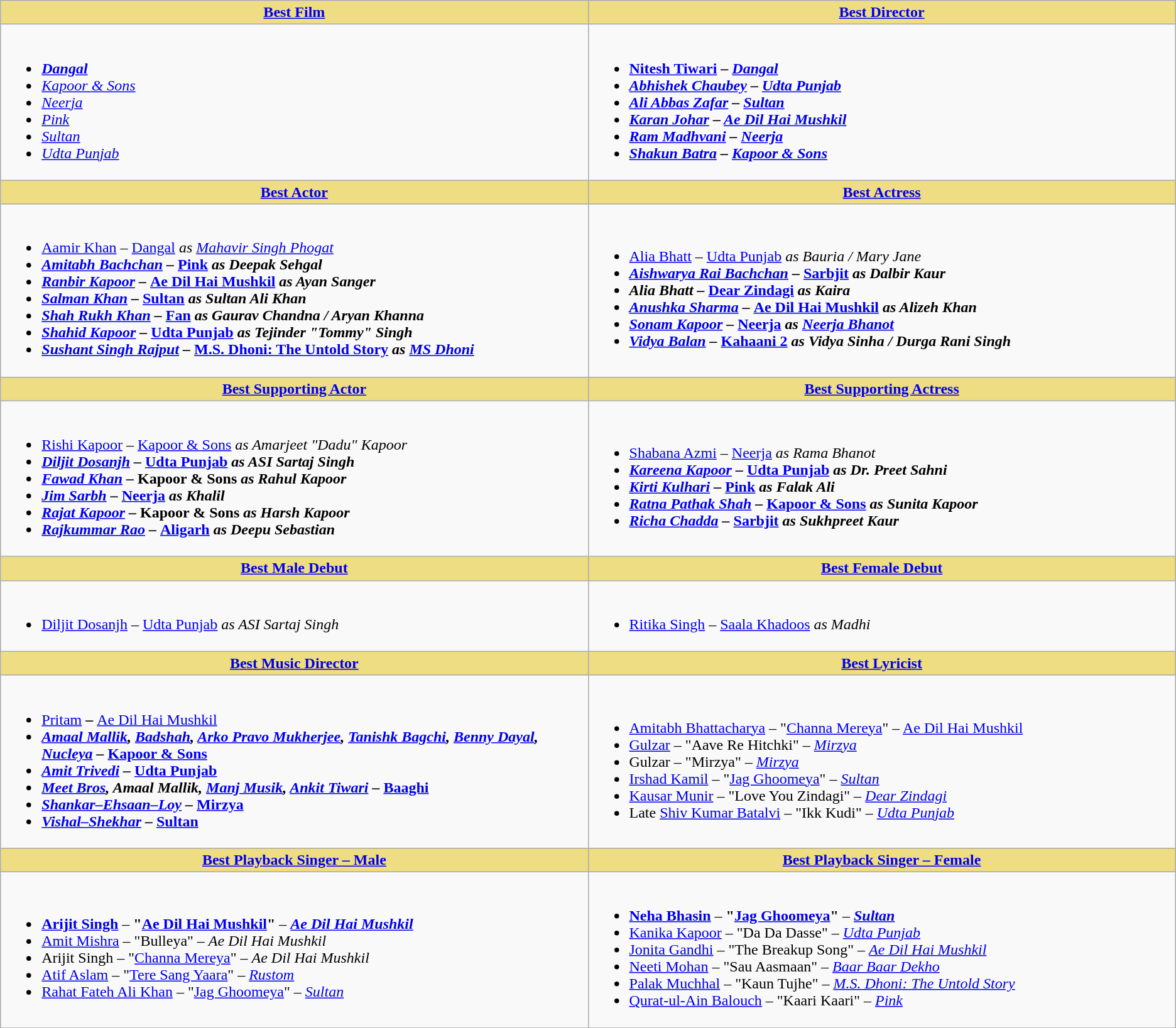<table class="wikitable">
<tr>
<th style="background:#EEDD82; width:50%;"><a href='#'>Best Film</a></th>
<th style="background:#EEDD82; width:50%;"><a href='#'>Best Director</a></th>
</tr>
<tr>
<td valign="top"><br><ul><li><strong><em><a href='#'>Dangal</a></em></strong></li><li><em><a href='#'>Kapoor & Sons</a></em></li><li><em><a href='#'>Neerja</a></em></li><li><em><a href='#'>Pink</a></em></li><li><em><a href='#'>Sultan</a></em></li><li><em><a href='#'>Udta Punjab</a></em></li></ul></td>
<td valign="top"><br><ul><li><strong><a href='#'>Nitesh Tiwari</a> – <em><a href='#'>Dangal</a><strong><em></li><li><a href='#'>Abhishek Chaubey</a> – </em><a href='#'>Udta Punjab</a><em></li><li><a href='#'>Ali Abbas Zafar</a> – </em><a href='#'>Sultan</a><em></li><li><a href='#'>Karan Johar</a> – </em><a href='#'>Ae Dil Hai Mushkil</a><em></li><li><a href='#'>Ram Madhvani</a> – </em><a href='#'>Neerja</a><em></li><li><a href='#'>Shakun Batra</a> – </em><a href='#'>Kapoor & Sons</a><em></li></ul></td>
</tr>
<tr>
<th style="background:#EEDD82;"><a href='#'>Best Actor</a></th>
<th style="background:#EEDD82;"><a href='#'>Best Actress</a></th>
</tr>
<tr>
<td><br><ul><li></strong><a href='#'>Aamir Khan</a> – </em><a href='#'>Dangal</a><em> as <a href='#'>Mahavir Singh Phogat</a><strong></li><li><a href='#'>Amitabh Bachchan</a> – </em><a href='#'>Pink</a><em> as Deepak Sehgal</li><li><a href='#'>Ranbir Kapoor</a> – </em><a href='#'>Ae Dil Hai Mushkil</a><em> as Ayan Sanger</li><li><a href='#'>Salman Khan</a> – </em><a href='#'>Sultan</a><em> as Sultan Ali Khan</li><li><a href='#'>Shah Rukh Khan</a> – </em><a href='#'>Fan</a><em> as Gaurav Chandna / Aryan Khanna</li><li><a href='#'>Shahid Kapoor</a> – </em><a href='#'>Udta Punjab</a><em> as Tejinder "Tommy" Singh</li><li><a href='#'>Sushant Singh Rajput</a> – </em><a href='#'>M.S. Dhoni: The Untold Story</a><em> as <a href='#'>MS Dhoni</a></li></ul></td>
<td><br><ul><li></strong><a href='#'>Alia Bhatt</a> – </em><a href='#'>Udta Punjab</a><em> as Bauria / Mary Jane<strong></li><li><a href='#'>Aishwarya Rai Bachchan</a> – </em><a href='#'>Sarbjit</a><em> as Dalbir Kaur</li><li>Alia Bhatt – </em><a href='#'>Dear Zindagi</a><em> as Kaira</li><li><a href='#'>Anushka Sharma</a> – </em><a href='#'>Ae Dil Hai Mushkil</a><em> as Alizeh Khan</li><li><a href='#'>Sonam Kapoor</a> – </em><a href='#'>Neerja</a><em> as <a href='#'>Neerja Bhanot</a></li><li><a href='#'>Vidya Balan</a> – </em><a href='#'>Kahaani 2</a><em> as Vidya Sinha / Durga Rani Singh</li></ul></td>
</tr>
<tr>
<th style="background:#EEDD82;"><a href='#'>Best Supporting Actor</a></th>
<th style="background:#EEDD82;"><a href='#'>Best Supporting Actress</a></th>
</tr>
<tr>
<td><br><ul><li></strong><a href='#'>Rishi Kapoor</a> – </em><a href='#'>Kapoor & Sons</a><em> as Amarjeet "Dadu" Kapoor<strong></li><li><a href='#'>Diljit Dosanjh</a> – </em><a href='#'>Udta Punjab</a><em> as ASI Sartaj Singh</li><li><a href='#'>Fawad Khan</a> – </em>Kapoor & Sons<em> as Rahul Kapoor</li><li><a href='#'>Jim Sarbh</a> – </em><a href='#'>Neerja</a><em> as Khalil</li><li><a href='#'>Rajat Kapoor</a> – </em>Kapoor & Sons<em> as Harsh Kapoor</li><li><a href='#'>Rajkummar Rao</a> – </em><a href='#'>Aligarh</a><em> as Deepu Sebastian</li></ul></td>
<td><br><ul><li></strong><a href='#'>Shabana Azmi</a> – </em><a href='#'>Neerja</a><em> as Rama Bhanot<strong></li><li><a href='#'>Kareena Kapoor</a> – </em><a href='#'>Udta Punjab</a><em> as Dr. Preet Sahni</li><li><a href='#'>Kirti Kulhari</a> – </em><a href='#'>Pink</a><em> as Falak Ali</li><li><a href='#'>Ratna Pathak Shah</a> – </em><a href='#'>Kapoor & Sons</a><em> as Sunita Kapoor</li><li><a href='#'>Richa Chadda</a> – </em><a href='#'>Sarbjit</a><em> as Sukhpreet Kaur</li></ul></td>
</tr>
<tr>
<th style="background:#EEDD82;"><a href='#'>Best Male Debut</a></th>
<th style="background:#EEDD82;"><a href='#'>Best Female Debut</a></th>
</tr>
<tr>
<td><br><ul><li></strong><a href='#'>Diljit Dosanjh</a> – </em><a href='#'>Udta Punjab</a><em> as ASI Sartaj Singh<strong></li></ul></td>
<td><br><ul><li></strong><a href='#'>Ritika Singh</a> – </em><a href='#'>Saala Khadoos</a><em> as Madhi<strong></li></ul></td>
</tr>
<tr>
<th style="background:#EEDD82;"><a href='#'>Best Music Director</a></th>
<th style="background:#EEDD82;"><a href='#'>Best Lyricist</a></th>
</tr>
<tr>
<td><br><ul><li></strong><a href='#'>Pritam</a><strong> – </em></strong><a href='#'>Ae Dil Hai Mushkil</a><strong><em></li><li><a href='#'>Amaal Mallik</a>, <a href='#'>Badshah</a>, <a href='#'>Arko Pravo Mukherjee</a>, <a href='#'>Tanishk Bagchi</a>, <a href='#'>Benny Dayal</a>, <a href='#'>Nucleya</a> – </em><a href='#'>Kapoor & Sons</a><em></li><li><a href='#'>Amit Trivedi</a> – </em><a href='#'>Udta Punjab</a><em></li><li><a href='#'>Meet Bros</a>, Amaal Mallik, <a href='#'>Manj Musik</a>, <a href='#'>Ankit Tiwari</a> – </em><a href='#'>Baaghi</a><em></li><li><a href='#'>Shankar–Ehsaan–Loy</a> – </em><a href='#'>Mirzya</a><em></li><li><a href='#'>Vishal–Shekhar</a> – </em><a href='#'>Sultan</a><em></li></ul></td>
<td><br><ul><li></strong><a href='#'>Amitabh Bhattacharya</a> – "<a href='#'>Channa Mereya</a>" – </em><a href='#'>Ae Dil Hai Mushkil</a></em></strong></li><li><a href='#'>Gulzar</a> – "Aave Re Hitchki" – <em><a href='#'>Mirzya</a></em></li><li>Gulzar – "Mirzya" – <em><a href='#'>Mirzya</a></em></li><li><a href='#'>Irshad Kamil</a> – "<a href='#'>Jag Ghoomeya</a>" – <em><a href='#'>Sultan</a></em></li><li><a href='#'>Kausar Munir</a> – "Love You Zindagi" – <em><a href='#'>Dear Zindagi</a></em></li><li>Late <a href='#'>Shiv Kumar Batalvi</a> – "Ikk Kudi" – <em><a href='#'>Udta Punjab</a></em></li></ul></td>
</tr>
<tr>
<th style="background:#EEDD82;"><a href='#'>Best Playback Singer – Male</a></th>
<th style="background:#EEDD82;"><a href='#'>Best Playback Singer – Female</a></th>
</tr>
<tr>
<td><br><ul><li><strong><a href='#'>Arijit Singh</a></strong> – <strong>"<a href='#'>Ae Dil Hai Mushkil</a>"</strong> – <strong><em><a href='#'>Ae Dil Hai Mushkil</a></em></strong></li><li><a href='#'>Amit Mishra</a> – "Bulleya" – <em>Ae Dil Hai Mushkil</em></li><li>Arijit Singh – "<a href='#'>Channa Mereya</a>" – <em>Ae Dil Hai Mushkil</em></li><li><a href='#'>Atif Aslam</a> – "<a href='#'>Tere Sang Yaara</a>" – <em><a href='#'>Rustom</a></em></li><li><a href='#'>Rahat Fateh Ali Khan</a> – "<a href='#'>Jag Ghoomeya</a>" – <em><a href='#'>Sultan</a></em></li></ul></td>
<td><br><ul><li><strong><a href='#'>Neha Bhasin</a></strong> – <strong>"<a href='#'>Jag Ghoomeya</a>"</strong> – <strong><em><a href='#'>Sultan</a></em></strong></li><li><a href='#'>Kanika Kapoor</a> – "Da Da Dasse" – <em><a href='#'>Udta Punjab</a></em></li><li><a href='#'>Jonita Gandhi</a> – "The Breakup Song" – <em><a href='#'>Ae Dil Hai Mushkil</a></em></li><li><a href='#'>Neeti Mohan</a> – "Sau Aasmaan" – <em><a href='#'>Baar Baar Dekho</a></em></li><li><a href='#'>Palak Muchhal</a> – "Kaun Tujhe" – <em><a href='#'>M.S. Dhoni: The Untold Story</a></em></li><li><a href='#'>Qurat-ul-Ain Balouch</a> – "Kaari Kaari" – <em><a href='#'>Pink</a></em></li></ul></td>
</tr>
<tr>
</tr>
</table>
